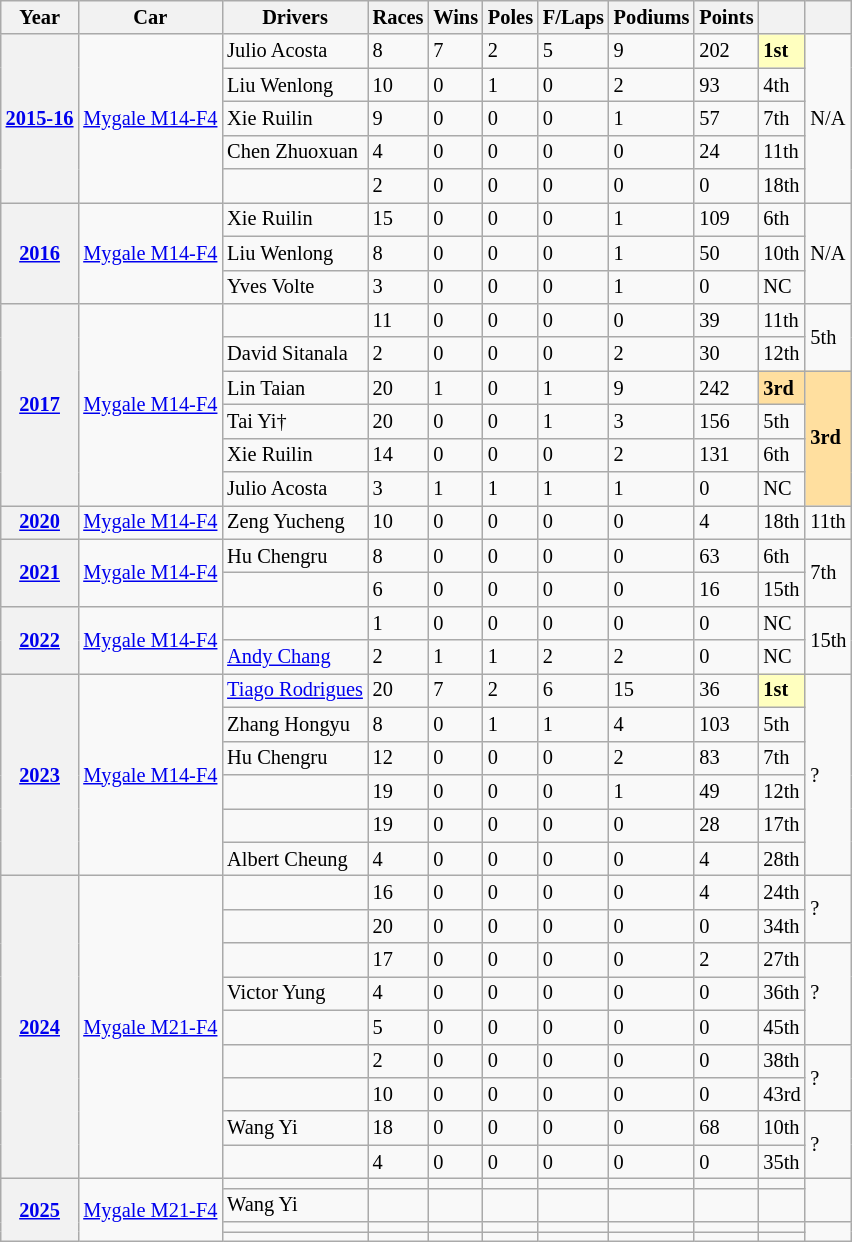<table class="wikitable" style="font-size:85%">
<tr>
<th>Year</th>
<th>Car</th>
<th>Drivers</th>
<th>Races</th>
<th>Wins</th>
<th>Poles</th>
<th>F/Laps</th>
<th>Podiums</th>
<th>Points</th>
<th></th>
<th></th>
</tr>
<tr>
<th rowspan="5"><a href='#'>2015-16</a></th>
<td rowspan="5"><a href='#'>Mygale M14-F4</a></td>
<td> Julio Acosta</td>
<td>8</td>
<td>7</td>
<td>2</td>
<td>5</td>
<td>9</td>
<td>202</td>
<td style="background:#ffffbf"><strong>1st</strong></td>
<td rowspan="5">N/A</td>
</tr>
<tr>
<td> Liu Wenlong</td>
<td>10</td>
<td>0</td>
<td>1</td>
<td>0</td>
<td>2</td>
<td>93</td>
<td>4th</td>
</tr>
<tr>
<td> Xie Ruilin</td>
<td>9</td>
<td>0</td>
<td>0</td>
<td>0</td>
<td>1</td>
<td>57</td>
<td>7th</td>
</tr>
<tr>
<td> Chen Zhuoxuan</td>
<td>4</td>
<td>0</td>
<td>0</td>
<td>0</td>
<td>0</td>
<td>24</td>
<td>11th</td>
</tr>
<tr>
<td> </td>
<td>2</td>
<td>0</td>
<td>0</td>
<td>0</td>
<td>0</td>
<td>0</td>
<td>18th</td>
</tr>
<tr>
<th rowspan="3"><a href='#'>2016</a></th>
<td rowspan="3"><a href='#'>Mygale M14-F4</a></td>
<td> Xie Ruilin</td>
<td>15</td>
<td>0</td>
<td>0</td>
<td>0</td>
<td>1</td>
<td>109</td>
<td>6th</td>
<td rowspan="3">N/A</td>
</tr>
<tr>
<td> Liu Wenlong</td>
<td>8</td>
<td>0</td>
<td>0</td>
<td>0</td>
<td>1</td>
<td>50</td>
<td>10th</td>
</tr>
<tr>
<td> Yves Volte</td>
<td>3</td>
<td>0</td>
<td>0</td>
<td>0</td>
<td>1</td>
<td>0</td>
<td>NC</td>
</tr>
<tr>
<th rowspan="6"><a href='#'>2017</a></th>
<td rowspan="6"><a href='#'>Mygale M14-F4</a></td>
<td> </td>
<td>11</td>
<td>0</td>
<td>0</td>
<td>0</td>
<td>0</td>
<td>39</td>
<td>11th</td>
<td rowspan="2">5th</td>
</tr>
<tr>
<td> David Sitanala</td>
<td>2</td>
<td>0</td>
<td>0</td>
<td>0</td>
<td>2</td>
<td>30</td>
<td>12th</td>
</tr>
<tr>
<td> Lin Taian</td>
<td>20</td>
<td>1</td>
<td>0</td>
<td>1</td>
<td>9</td>
<td>242</td>
<td style="background:#ffdf9f"><strong>3rd</strong></td>
<td rowspan="4" style="background:#ffdf9f"><strong>3rd</strong></td>
</tr>
<tr>
<td> Tai Yi†</td>
<td>20</td>
<td>0</td>
<td>0</td>
<td>1</td>
<td>3</td>
<td>156</td>
<td>5th</td>
</tr>
<tr>
<td> Xie Ruilin</td>
<td>14</td>
<td>0</td>
<td>0</td>
<td>0</td>
<td>2</td>
<td>131</td>
<td>6th</td>
</tr>
<tr>
<td> Julio Acosta</td>
<td>3</td>
<td>1</td>
<td>1</td>
<td>1</td>
<td>1</td>
<td>0</td>
<td>NC</td>
</tr>
<tr>
<th><a href='#'>2020</a></th>
<td><a href='#'>Mygale M14-F4</a></td>
<td> Zeng Yucheng</td>
<td>10</td>
<td>0</td>
<td>0</td>
<td>0</td>
<td>0</td>
<td>4</td>
<td>18th</td>
<td>11th</td>
</tr>
<tr>
<th rowspan="2"><a href='#'>2021</a></th>
<td rowspan="2"><a href='#'>Mygale M14-F4</a></td>
<td> Hu Chengru</td>
<td>8</td>
<td>0</td>
<td>0</td>
<td>0</td>
<td>0</td>
<td>63</td>
<td>6th</td>
<td rowspan="2">7th</td>
</tr>
<tr>
<td> </td>
<td>6</td>
<td>0</td>
<td>0</td>
<td>0</td>
<td>0</td>
<td>16</td>
<td>15th</td>
</tr>
<tr>
<th rowspan="2"><a href='#'>2022</a></th>
<td rowspan="2"><a href='#'>Mygale M14-F4</a></td>
<td> </td>
<td>1</td>
<td>0</td>
<td>0</td>
<td>0</td>
<td>0</td>
<td>0</td>
<td>NC</td>
<td rowspan="2">15th</td>
</tr>
<tr>
<td> <a href='#'>Andy Chang</a></td>
<td>2</td>
<td>1</td>
<td>1</td>
<td>2</td>
<td>2</td>
<td>0</td>
<td>NC</td>
</tr>
<tr>
<th rowspan="6"><a href='#'>2023</a></th>
<td rowspan="6"><a href='#'>Mygale M14-F4</a></td>
<td> <a href='#'>Tiago Rodrigues</a></td>
<td>20</td>
<td>7</td>
<td>2</td>
<td>6</td>
<td>15</td>
<td>36</td>
<td style="background:#ffffbf"><strong>1st</strong></td>
<td rowspan="6">?</td>
</tr>
<tr>
<td> Zhang Hongyu</td>
<td>8</td>
<td>0</td>
<td>1</td>
<td>1</td>
<td>4</td>
<td>103</td>
<td>5th</td>
</tr>
<tr>
<td> Hu Chengru</td>
<td>12</td>
<td>0</td>
<td>0</td>
<td>0</td>
<td>2</td>
<td>83</td>
<td>7th</td>
</tr>
<tr>
<td> </td>
<td>19</td>
<td>0</td>
<td>0</td>
<td>0</td>
<td>1</td>
<td>49</td>
<td>12th</td>
</tr>
<tr>
<td> </td>
<td>19</td>
<td>0</td>
<td>0</td>
<td>0</td>
<td>0</td>
<td>28</td>
<td>17th</td>
</tr>
<tr>
<td> Albert Cheung</td>
<td>4</td>
<td>0</td>
<td>0</td>
<td>0</td>
<td>0</td>
<td>4</td>
<td>28th</td>
</tr>
<tr>
<th rowspan="9"><a href='#'>2024</a></th>
<td rowspan="9"><a href='#'>Mygale M21-F4</a></td>
<td> </td>
<td>16</td>
<td>0</td>
<td>0</td>
<td>0</td>
<td>0</td>
<td>4</td>
<td>24th</td>
<td rowspan="2">?</td>
</tr>
<tr>
<td> </td>
<td>20</td>
<td>0</td>
<td>0</td>
<td>0</td>
<td>0</td>
<td>0</td>
<td>34th</td>
</tr>
<tr>
<td> </td>
<td>17</td>
<td>0</td>
<td>0</td>
<td>0</td>
<td>0</td>
<td>2</td>
<td>27th</td>
<td rowspan="3">?</td>
</tr>
<tr>
<td> Victor Yung</td>
<td>4</td>
<td>0</td>
<td>0</td>
<td>0</td>
<td>0</td>
<td>0</td>
<td>36th</td>
</tr>
<tr>
<td> </td>
<td>5</td>
<td>0</td>
<td>0</td>
<td>0</td>
<td>0</td>
<td>0</td>
<td>45th</td>
</tr>
<tr>
<td> </td>
<td>2</td>
<td>0</td>
<td>0</td>
<td>0</td>
<td>0</td>
<td>0</td>
<td>38th</td>
<td rowspan="2">?</td>
</tr>
<tr>
<td> </td>
<td>10</td>
<td>0</td>
<td>0</td>
<td>0</td>
<td>0</td>
<td>0</td>
<td>43rd</td>
</tr>
<tr>
<td> Wang Yi</td>
<td>18</td>
<td>0</td>
<td>0</td>
<td>0</td>
<td>0</td>
<td>68</td>
<td>10th</td>
<td rowspan="2">?</td>
</tr>
<tr>
<td> </td>
<td>4</td>
<td>0</td>
<td>0</td>
<td>0</td>
<td>0</td>
<td>0</td>
<td>35th</td>
</tr>
<tr>
<th rowspan="4"><a href='#'>2025</a></th>
<td rowspan="4"><a href='#'>Mygale M21-F4</a></td>
<td> </td>
<td></td>
<td></td>
<td></td>
<td></td>
<td></td>
<td></td>
<td></td>
<td rowspan="2"></td>
</tr>
<tr>
<td> Wang Yi</td>
<td></td>
<td></td>
<td></td>
<td></td>
<td></td>
<td></td>
<td></td>
</tr>
<tr>
<td> </td>
<td></td>
<td></td>
<td></td>
<td></td>
<td></td>
<td></td>
<td></td>
<td rowspan="2"></td>
</tr>
<tr>
<td> </td>
<td></td>
<td></td>
<td></td>
<td></td>
<td></td>
<td></td>
<td></td>
</tr>
</table>
